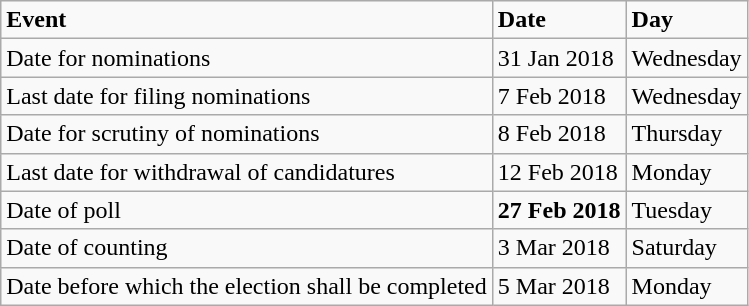<table class="wikitable">
<tr>
<td><strong>Event</strong></td>
<td><strong>Date</strong></td>
<td><strong>Day</strong></td>
</tr>
<tr>
<td>Date for nominations</td>
<td>31 Jan 2018</td>
<td>Wednesday</td>
</tr>
<tr>
<td>Last date for filing nominations</td>
<td>7 Feb 2018</td>
<td>Wednesday</td>
</tr>
<tr>
<td>Date for scrutiny of nominations</td>
<td>8 Feb 2018</td>
<td>Thursday</td>
</tr>
<tr>
<td>Last date for withdrawal of candidatures</td>
<td>12 Feb 2018</td>
<td>Monday</td>
</tr>
<tr>
<td>Date of poll</td>
<td><strong>27 Feb 2018</strong></td>
<td>Tuesday</td>
</tr>
<tr>
<td>Date of counting</td>
<td>3 Mar 2018</td>
<td>Saturday</td>
</tr>
<tr>
<td>Date before which the election shall be completed</td>
<td>5 Mar 2018</td>
<td>Monday</td>
</tr>
</table>
